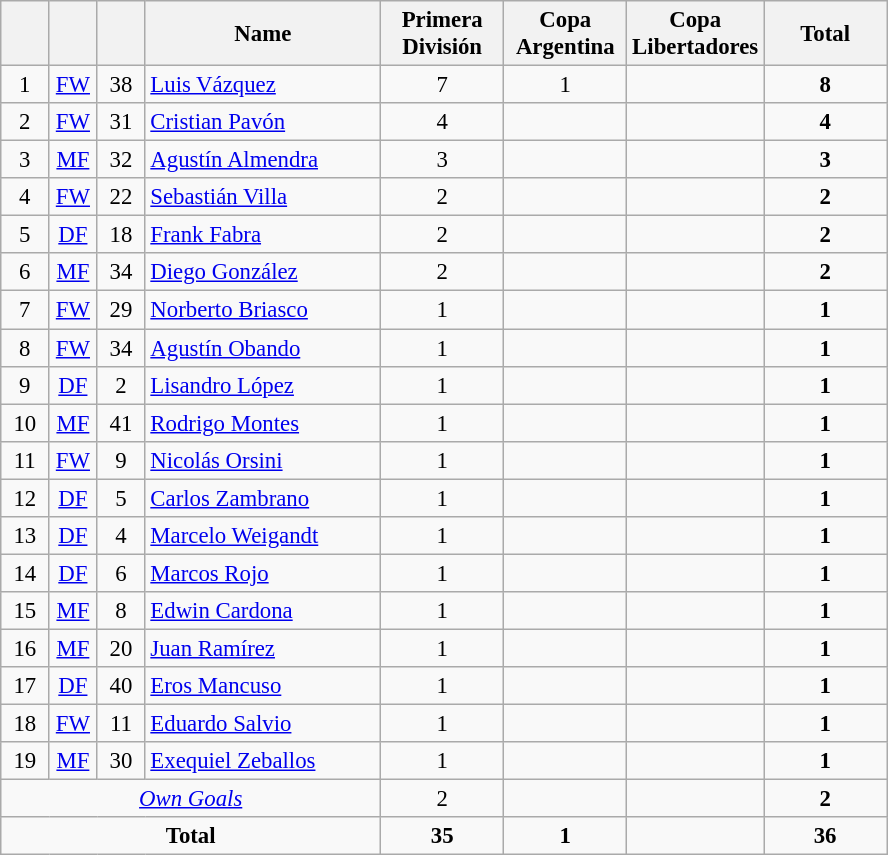<table class="wikitable sortable" style="font-size: 95%; text-align: center;">
<tr>
<th width=25></th>
<th width=25></th>
<th width=25></th>
<th width=150>Name</th>
<th width= 75>Primera División</th>
<th width= 75>Copa Argentina</th>
<th width= 75>Copa Libertadores</th>
<th width= 75>Total</th>
</tr>
<tr>
<td>1</td>
<td><a href='#'>FW</a></td>
<td>38</td>
<td align=left> <a href='#'>Luis Vázquez</a></td>
<td>7</td>
<td>1</td>
<td></td>
<td><strong>8</strong></td>
</tr>
<tr>
<td>2</td>
<td><a href='#'>FW</a></td>
<td>31</td>
<td align=left> <a href='#'>Cristian Pavón</a></td>
<td>4</td>
<td></td>
<td></td>
<td><strong>4</strong></td>
</tr>
<tr>
<td>3</td>
<td><a href='#'>MF</a></td>
<td>32</td>
<td align=left> <a href='#'>Agustín Almendra</a></td>
<td>3</td>
<td></td>
<td></td>
<td><strong>3</strong></td>
</tr>
<tr>
<td>4</td>
<td><a href='#'>FW</a></td>
<td>22</td>
<td align=left> <a href='#'>Sebastián Villa</a></td>
<td>2</td>
<td></td>
<td></td>
<td><strong>2</strong></td>
</tr>
<tr>
<td>5</td>
<td><a href='#'>DF</a></td>
<td>18</td>
<td align=left> <a href='#'>Frank Fabra</a></td>
<td>2</td>
<td></td>
<td></td>
<td><strong>2</strong></td>
</tr>
<tr>
<td>6</td>
<td><a href='#'>MF</a></td>
<td>34</td>
<td align=left> <a href='#'>Diego González</a></td>
<td>2</td>
<td></td>
<td></td>
<td><strong>2</strong></td>
</tr>
<tr>
<td>7</td>
<td><a href='#'>FW</a></td>
<td>29</td>
<td align=left> <a href='#'>Norberto Briasco</a></td>
<td>1</td>
<td></td>
<td></td>
<td><strong>1</strong></td>
</tr>
<tr>
<td>8</td>
<td><a href='#'>FW</a></td>
<td>34</td>
<td align=left> <a href='#'>Agustín Obando</a></td>
<td>1</td>
<td></td>
<td></td>
<td><strong>1</strong></td>
</tr>
<tr>
<td>9</td>
<td><a href='#'>DF</a></td>
<td>2</td>
<td align=left> <a href='#'>Lisandro López</a></td>
<td>1</td>
<td></td>
<td></td>
<td><strong>1</strong></td>
</tr>
<tr>
<td>10</td>
<td><a href='#'>MF</a></td>
<td>41</td>
<td align=left> <a href='#'>Rodrigo Montes</a></td>
<td>1</td>
<td></td>
<td></td>
<td><strong>1</strong></td>
</tr>
<tr>
<td>11</td>
<td><a href='#'>FW</a></td>
<td>9</td>
<td align=left> <a href='#'>Nicolás Orsini</a></td>
<td>1</td>
<td></td>
<td></td>
<td><strong>1</strong></td>
</tr>
<tr>
<td>12</td>
<td><a href='#'>DF</a></td>
<td>5</td>
<td align=left> <a href='#'>Carlos Zambrano</a></td>
<td>1</td>
<td></td>
<td></td>
<td><strong>1</strong></td>
</tr>
<tr>
<td>13</td>
<td><a href='#'>DF</a></td>
<td>4</td>
<td align=left> <a href='#'>Marcelo Weigandt</a></td>
<td>1</td>
<td></td>
<td></td>
<td><strong>1</strong></td>
</tr>
<tr>
<td>14</td>
<td><a href='#'>DF</a></td>
<td>6</td>
<td align=left> <a href='#'>Marcos Rojo</a></td>
<td>1</td>
<td></td>
<td></td>
<td><strong>1</strong></td>
</tr>
<tr>
<td>15</td>
<td><a href='#'>MF</a></td>
<td>8</td>
<td align=left> <a href='#'>Edwin Cardona</a></td>
<td>1</td>
<td></td>
<td></td>
<td><strong>1</strong></td>
</tr>
<tr>
<td>16</td>
<td><a href='#'>MF</a></td>
<td>20</td>
<td align=left> <a href='#'>Juan Ramírez</a></td>
<td>1</td>
<td></td>
<td></td>
<td><strong>1</strong></td>
</tr>
<tr>
<td>17</td>
<td><a href='#'>DF</a></td>
<td>40</td>
<td align=left> <a href='#'>Eros Mancuso</a></td>
<td>1</td>
<td></td>
<td></td>
<td><strong>1</strong></td>
</tr>
<tr>
<td>18</td>
<td><a href='#'>FW</a></td>
<td>11</td>
<td align=left> <a href='#'>Eduardo Salvio</a></td>
<td>1</td>
<td></td>
<td></td>
<td><strong>1</strong></td>
</tr>
<tr>
<td>19</td>
<td><a href='#'>MF</a></td>
<td>30</td>
<td align=left> <a href='#'>Exequiel Zeballos</a></td>
<td>1</td>
<td></td>
<td></td>
<td><strong>1</strong></td>
</tr>
<tr>
<td colspan=4><em><a href='#'>Own Goals</a></em></td>
<td>2</td>
<td></td>
<td></td>
<td><strong>2</strong></td>
</tr>
<tr align=center>
<td colspan=4><strong>Total</strong></td>
<td><strong>35</strong></td>
<td><strong>1</strong></td>
<td><strong> </strong></td>
<td><strong>36</strong></td>
</tr>
</table>
